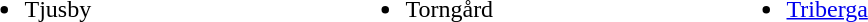<table class="" style="margin-bottom: 10px;">
<tr>
<td valign="top" width="250"><br><ul><li>Tjusby</li></ul></td>
<td valign="top" width="250"><br><ul><li>Torngård</li></ul></td>
<td valign="top" width="250"><br><ul><li><a href='#'>Triberga</a></li></ul></td>
</tr>
</table>
